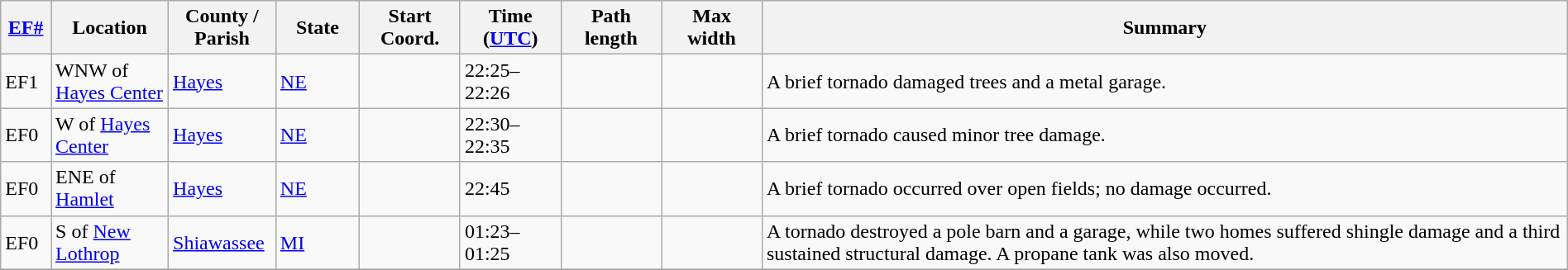<table class="wikitable sortable" style="width:100%;">
<tr>
<th scope="col" style="width:3%; text-align:center;"><a href='#'>EF#</a></th>
<th scope="col" style="width:7%; text-align:center;" class="unsortable">Location</th>
<th scope="col" style="width:6%; text-align:center;" class="unsortable">County / Parish</th>
<th scope="col" style="width:5%; text-align:center;">State</th>
<th scope="col" style="width:6%; text-align:center;">Start Coord.</th>
<th scope="col" style="width:6%; text-align:center;">Time (<a href='#'>UTC</a>)</th>
<th scope="col" style="width:6%; text-align:center;">Path length</th>
<th scope="col" style="width:6%; text-align:center;">Max width</th>
<th scope="col" class="unsortable" style="width:48%; text-align:center;">Summary</th>
</tr>
<tr>
<td bgcolor=>EF1</td>
<td>WNW of <a href='#'>Hayes Center</a></td>
<td><a href='#'>Hayes</a></td>
<td><a href='#'>NE</a></td>
<td></td>
<td>22:25–22:26</td>
<td></td>
<td></td>
<td>A brief tornado damaged trees and a metal garage.</td>
</tr>
<tr>
<td bgcolor=>EF0</td>
<td>W of <a href='#'>Hayes Center</a></td>
<td><a href='#'>Hayes</a></td>
<td><a href='#'>NE</a></td>
<td></td>
<td>22:30–22:35</td>
<td></td>
<td></td>
<td>A brief tornado caused minor tree damage.</td>
</tr>
<tr>
<td bgcolor=>EF0</td>
<td>ENE of <a href='#'>Hamlet</a></td>
<td><a href='#'>Hayes</a></td>
<td><a href='#'>NE</a></td>
<td></td>
<td>22:45</td>
<td></td>
<td></td>
<td>A brief tornado occurred over open fields; no damage occurred.</td>
</tr>
<tr>
<td bgcolor=>EF0</td>
<td>S of <a href='#'>New Lothrop</a></td>
<td><a href='#'>Shiawassee</a></td>
<td><a href='#'>MI</a></td>
<td></td>
<td>01:23–01:25</td>
<td></td>
<td></td>
<td>A tornado destroyed a pole barn and a garage, while two homes suffered shingle damage and a third sustained structural damage. A propane tank was also moved.</td>
</tr>
<tr>
</tr>
</table>
